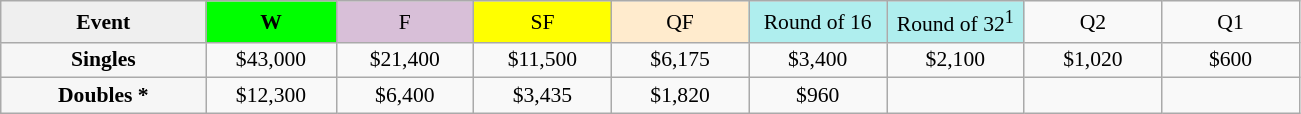<table class=wikitable style=font-size:90%;text-align:center>
<tr>
<td style="width:130px; background:#efefef;"><strong>Event</strong></td>
<td style="width:80px; background:lime;"><strong>W</strong></td>
<td style="width:85px; background:thistle;">F</td>
<td style="width:85px; background:#ff0;">SF</td>
<td style="width:85px; background:#ffebcd;">QF</td>
<td style="width:85px; background:#afeeee;">Round of 16</td>
<td style="width:85px; background:#afeeee;">Round of 32<sup>1</sup></td>
<td width=85>Q2</td>
<td width=85>Q1</td>
</tr>
<tr>
<td style="background:#f6f6f6;"><strong>Singles</strong></td>
<td>$43,000</td>
<td>$21,400</td>
<td>$11,500</td>
<td>$6,175</td>
<td>$3,400</td>
<td>$2,100</td>
<td>$1,020</td>
<td>$600</td>
</tr>
<tr>
<td style="background:#f6f6f6;"><strong>Doubles *</strong></td>
<td>$12,300</td>
<td>$6,400</td>
<td>$3,435</td>
<td>$1,820</td>
<td>$960</td>
<td></td>
<td></td>
<td></td>
</tr>
</table>
